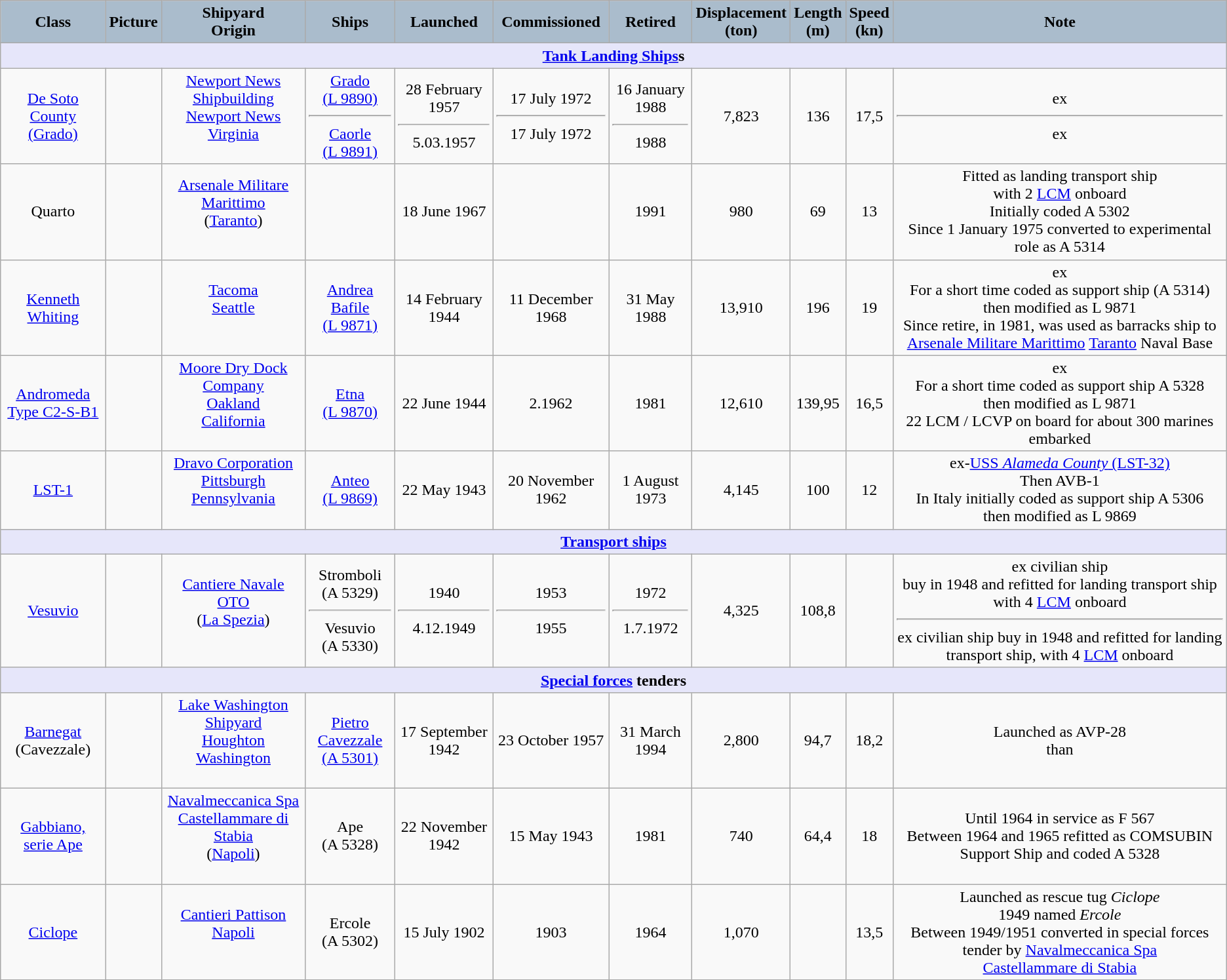<table class="wikitable" style="text-align:center;">
<tr>
<th style="text-align: central; background: #aabccc;">Class</th>
<th style="text-align: central; background: #aabccc;">Picture</th>
<th style="text-align: central; background: #aabccc;">Shipyard<br>Origin</th>
<th style="text-align: central; background: #aabccc;">Ships</th>
<th style="text-align: central; background: #aabccc;">Launched</th>
<th style="text-align: central; background: #aabccc;">Commissioned</th>
<th style="text-align: central; background: #aabccc;">Retired</th>
<th style="text-align: central; background: #aabccc;">Displacement<br>(ton)</th>
<th style="text-align: central; background: #aabccc;">Length<br>(m)</th>
<th style="text-align: central; background: #aabccc;">Speed<br>(kn)</th>
<th style="text-align: central; background: #aabccc;">Note</th>
</tr>
<tr>
<th style="align: center; background: lavender;" colspan="11"><strong><a href='#'>Tank Landing Ships</a>s</strong></th>
</tr>
<tr>
<td><a href='#'>De Soto County<br>(Grado)</a></td>
<td></td>
<td><a href='#'>Newport News Shipbuilding</a><br><a href='#'>Newport News</a><br><a href='#'>Virginia</a><br><br></td>
<td><a href='#'>Grado<br>(L 9890)</a><br><hr><a href='#'>Caorle<br>(L 9891)</a><br></td>
<td>28 February 1957<hr>5.03.1957</td>
<td>17 July 1972<hr>17 July 1972</td>
<td>16 January 1988<hr>1988</td>
<td>7,823</td>
<td>136</td>
<td>17,5</td>
<td>ex <hr>ex </td>
</tr>
<tr>
<td>Quarto</td>
<td></td>
<td><a href='#'>Arsenale Militare Marittimo</a><br>(<a href='#'>Taranto</a>)<br><br></td>
<td><br> </td>
<td>18 June 1967</td>
<td></td>
<td>1991</td>
<td>980</td>
<td>69</td>
<td>13</td>
<td>Fitted as landing transport ship<br>with 2 <a href='#'>LCM</a> onboard<br>Initially coded A 5302<br>Since 1 January 1975 converted to experimental role as A 5314</td>
</tr>
<tr>
<td><a href='#'>Kenneth Whiting</a></td>
<td></td>
<td><a href='#'>Tacoma</a><br><a href='#'>Seattle</a><br><br></td>
<td><a href='#'>Andrea Bafile<br>(L 9871)</a><br> </td>
<td>14 February 1944</td>
<td>11 December 1968</td>
<td>31 May 1988</td>
<td>13,910</td>
<td>196</td>
<td>19</td>
<td>ex <br>For a short time coded as support ship (A 5314)<br>then modified as L 9871<br>Since retire, in 1981, was used as barracks ship to <a href='#'>Arsenale Militare Marittimo</a> <a href='#'>Taranto</a> Naval Base</td>
</tr>
<tr>
<td><a href='#'>Andromeda</a><br><a href='#'>Type C2-S-B1</a></td>
<td></td>
<td><a href='#'>Moore Dry Dock Company</a><br><a href='#'>Oakland</a><br><a href='#'>California</a><br><br></td>
<td><a href='#'>Etna<br>(L 9870)</a><br> </td>
<td>22 June 1944</td>
<td>2.1962</td>
<td>1981</td>
<td>12,610</td>
<td>139,95</td>
<td>16,5</td>
<td>ex <br>For a short time coded as support ship A 5328<br>then modified as L 9871<br>22 LCM / LCVP on board for about 300 marines embarked</td>
</tr>
<tr>
<td><a href='#'>LST-1</a></td>
<td></td>
<td><a href='#'>Dravo Corporation</a><br><a href='#'>Pittsburgh</a><br><a href='#'>Pennsylvania</a><br><br></td>
<td><a href='#'>Anteo<br>(L 9869)</a><br> </td>
<td>22 May 1943</td>
<td>20 November 1962</td>
<td>1 August 1973</td>
<td>4,145</td>
<td>100</td>
<td>12</td>
<td>ex-<a href='#'>USS <em>Alameda County</em> (LST-32)</a><br>Then AVB-1<br>In Italy initially coded as support ship A 5306<br>then modified as L 9869</td>
</tr>
<tr>
<th style="align: center; background: lavender;" colspan="11"><strong><a href='#'>Transport ships</a></strong></th>
</tr>
<tr>
<td><a href='#'>Vesuvio</a></td>
<td></td>
<td><a href='#'>Cantiere Navale OTO</a><br>(<a href='#'>La Spezia</a>)<br><br></td>
<td>Stromboli<br>(A 5329)<br> <hr>Vesuvio<br>(A 5330)<br> </td>
<td>1940<hr>4.12.1949</td>
<td>1953<hr>1955</td>
<td>1972<hr>1.7.1972</td>
<td>4,325</td>
<td>108,8</td>
<td></td>
<td>ex civilian ship<br>buy in 1948 and refitted for landing transport ship<br>with 4 <a href='#'>LCM</a> onboard<hr>ex  civilian ship buy in 1948 and refitted for landing transport ship, with 4 <a href='#'>LCM</a> onboard</td>
</tr>
<tr>
<th style="align: center; background: lavender;" colspan="11"><strong><a href='#'>Special forces</a> tenders</strong></th>
</tr>
<tr>
<td><a href='#'>Barnegat</a><br>(Cavezzale)</td>
<td></td>
<td><a href='#'>Lake Washington Shipyard</a><br><a href='#'>Houghton</a><br><a href='#'>Washington</a><br><br></td>
<td><a href='#'>Pietro Cavezzale<br>(A 5301)</a><br> </td>
<td>17 September 1942</td>
<td>23 October 1957</td>
<td>31 March 1994</td>
<td>2,800</td>
<td>94,7</td>
<td>18,2</td>
<td>Launched as AVP-28<br>than </td>
</tr>
<tr>
<td><a href='#'>Gabbiano, serie Ape</a></td>
<td></td>
<td><a href='#'>Navalmeccanica Spa</a><br><a href='#'>Castellammare di Stabia</a><br>(<a href='#'>Napoli</a>)<br><br></td>
<td>Ape<br>(A 5328)<br> </td>
<td>22 November 1942</td>
<td>15 May 1943</td>
<td>1981</td>
<td>740</td>
<td>64,4</td>
<td>18</td>
<td>Until 1964 in service as F 567<br>Between 1964 and 1965 refitted as COMSUBIN Support Ship and coded A 5328</td>
</tr>
<tr>
<td><a href='#'>Ciclope</a></td>
<td></td>
<td><a href='#'>Cantieri Pattison</a><br><a href='#'>Napoli</a><br><br></td>
<td>Ercole<br>(A 5302)<br> </td>
<td>15 July 1902</td>
<td>1903</td>
<td>1964</td>
<td>1,070</td>
<td></td>
<td>13,5</td>
<td>Launched as rescue tug <em>Ciclope</em><br>1949 named <em>Ercole</em><br>Between 1949/1951 converted in special forces tender by <a href='#'>Navalmeccanica Spa</a><br><a href='#'>Castellammare di Stabia</a></td>
</tr>
</table>
